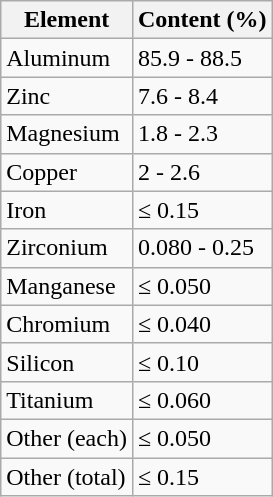<table class="wikitable">
<tr>
<th>Element</th>
<th>Content (%)</th>
</tr>
<tr>
<td>Aluminum</td>
<td>85.9 - 88.5</td>
</tr>
<tr>
<td>Zinc</td>
<td>7.6 - 8.4</td>
</tr>
<tr>
<td>Magnesium</td>
<td>1.8 - 2.3</td>
</tr>
<tr>
<td>Copper</td>
<td>2 - 2.6</td>
</tr>
<tr>
<td>Iron</td>
<td>≤ 0.15</td>
</tr>
<tr>
<td>Zirconium</td>
<td>0.080 - 0.25</td>
</tr>
<tr>
<td>Manganese</td>
<td>≤ 0.050</td>
</tr>
<tr>
<td>Chromium</td>
<td>≤ 0.040</td>
</tr>
<tr>
<td>Silicon</td>
<td>≤ 0.10</td>
</tr>
<tr>
<td>Titanium</td>
<td>≤ 0.060</td>
</tr>
<tr>
<td>Other (each)</td>
<td>≤ 0.050</td>
</tr>
<tr>
<td>Other (total)</td>
<td>≤ 0.15</td>
</tr>
</table>
